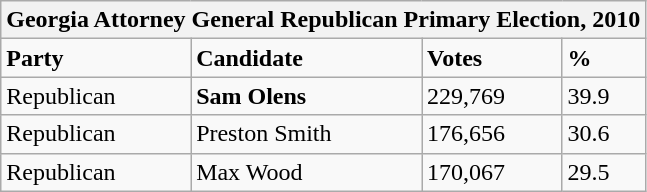<table class="wikitable">
<tr>
<th colspan="4">Georgia Attorney General Republican Primary Election, 2010</th>
</tr>
<tr>
<td><strong>Party</strong></td>
<td><strong>Candidate</strong></td>
<td><strong>Votes</strong></td>
<td><strong>%</strong></td>
</tr>
<tr>
<td>Republican</td>
<td><strong>Sam Olens</strong></td>
<td>229,769</td>
<td>39.9</td>
</tr>
<tr>
<td>Republican</td>
<td>Preston Smith</td>
<td>176,656</td>
<td>30.6</td>
</tr>
<tr>
<td>Republican</td>
<td>Max Wood</td>
<td>170,067</td>
<td>29.5</td>
</tr>
</table>
